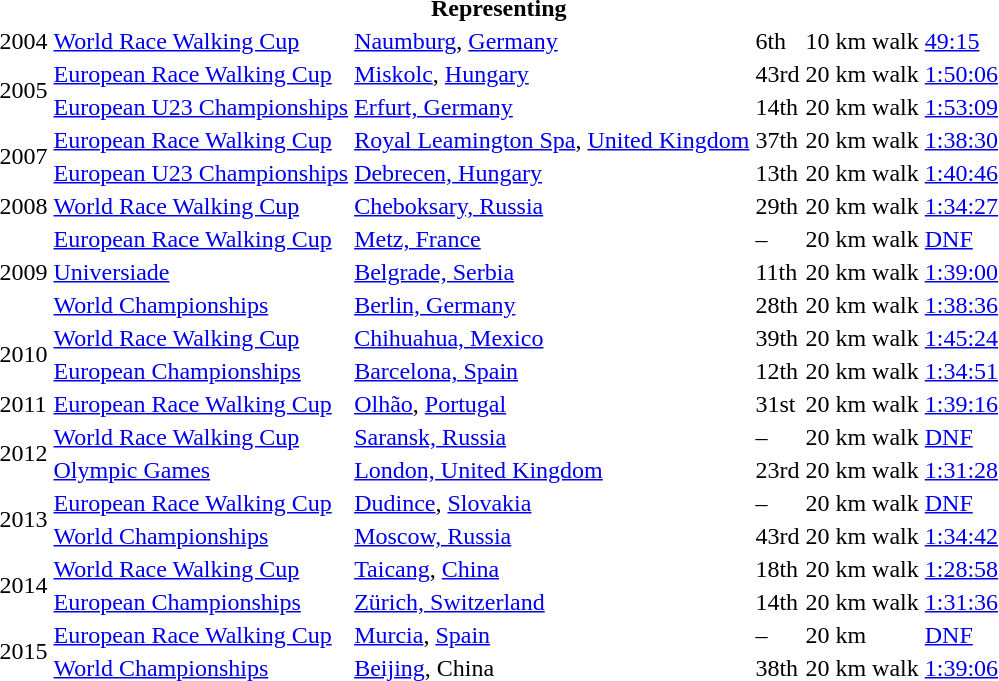<table>
<tr>
<th colspan="6">Representing </th>
</tr>
<tr>
<td>2004</td>
<td><a href='#'>World Race Walking Cup</a></td>
<td><a href='#'>Naumburg</a>, <a href='#'>Germany</a></td>
<td>6th</td>
<td>10 km walk</td>
<td><a href='#'>49:15</a></td>
</tr>
<tr>
<td rowspan=2>2005</td>
<td><a href='#'>European Race Walking Cup</a></td>
<td><a href='#'>Miskolc</a>, <a href='#'>Hungary</a></td>
<td>43rd</td>
<td>20 km walk</td>
<td><a href='#'>1:50:06</a></td>
</tr>
<tr>
<td><a href='#'>European U23 Championships</a></td>
<td><a href='#'>Erfurt, Germany</a></td>
<td>14th</td>
<td>20 km walk</td>
<td><a href='#'>1:53:09</a></td>
</tr>
<tr>
<td rowspan=2>2007</td>
<td><a href='#'>European Race Walking Cup</a></td>
<td><a href='#'>Royal Leamington Spa</a>, <a href='#'>United Kingdom</a></td>
<td>37th</td>
<td>20 km walk</td>
<td><a href='#'>1:38:30</a></td>
</tr>
<tr>
<td><a href='#'>European U23 Championships</a></td>
<td><a href='#'>Debrecen, Hungary</a></td>
<td>13th</td>
<td>20 km walk</td>
<td><a href='#'>1:40:46</a></td>
</tr>
<tr>
<td>2008</td>
<td><a href='#'>World Race Walking Cup</a></td>
<td><a href='#'>Cheboksary, Russia</a></td>
<td>29th</td>
<td>20 km walk</td>
<td><a href='#'>1:34:27</a></td>
</tr>
<tr>
<td rowspan=3>2009</td>
<td><a href='#'>European Race Walking Cup</a></td>
<td><a href='#'>Metz, France</a></td>
<td>–</td>
<td>20 km walk</td>
<td><a href='#'>DNF</a></td>
</tr>
<tr>
<td><a href='#'>Universiade</a></td>
<td><a href='#'>Belgrade, Serbia</a></td>
<td>11th</td>
<td>20 km walk</td>
<td><a href='#'>1:39:00</a></td>
</tr>
<tr>
<td><a href='#'>World Championships</a></td>
<td><a href='#'>Berlin, Germany</a></td>
<td>28th</td>
<td>20 km walk</td>
<td><a href='#'>1:38:36</a></td>
</tr>
<tr>
<td rowspan=2>2010</td>
<td><a href='#'>World Race Walking Cup</a></td>
<td><a href='#'>Chihuahua, Mexico</a></td>
<td>39th</td>
<td>20 km walk</td>
<td><a href='#'>1:45:24</a></td>
</tr>
<tr>
<td><a href='#'>European Championships</a></td>
<td><a href='#'>Barcelona, Spain</a></td>
<td>12th</td>
<td>20 km walk</td>
<td><a href='#'>1:34:51</a></td>
</tr>
<tr>
<td>2011</td>
<td><a href='#'>European Race Walking Cup</a></td>
<td><a href='#'>Olhão</a>, <a href='#'>Portugal</a></td>
<td>31st</td>
<td>20 km walk</td>
<td><a href='#'>1:39:16</a></td>
</tr>
<tr>
<td rowspan=2>2012</td>
<td><a href='#'>World Race Walking Cup</a></td>
<td><a href='#'>Saransk, Russia</a></td>
<td>–</td>
<td>20 km walk</td>
<td><a href='#'>DNF</a></td>
</tr>
<tr>
<td><a href='#'>Olympic Games</a></td>
<td><a href='#'>London, United Kingdom</a></td>
<td>23rd</td>
<td>20 km walk</td>
<td><a href='#'>1:31:28</a></td>
</tr>
<tr>
<td rowspan=2>2013</td>
<td><a href='#'>European Race Walking Cup</a></td>
<td><a href='#'>Dudince</a>, <a href='#'>Slovakia</a></td>
<td>–</td>
<td>20 km walk</td>
<td><a href='#'>DNF</a></td>
</tr>
<tr>
<td><a href='#'>World Championships</a></td>
<td><a href='#'>Moscow, Russia</a></td>
<td>43rd</td>
<td>20 km walk</td>
<td><a href='#'>1:34:42</a></td>
</tr>
<tr>
<td rowspan=2>2014</td>
<td><a href='#'>World Race Walking Cup</a></td>
<td><a href='#'>Taicang</a>, <a href='#'>China</a></td>
<td>18th</td>
<td>20 km walk</td>
<td><a href='#'>1:28:58</a></td>
</tr>
<tr>
<td><a href='#'>European Championships</a></td>
<td><a href='#'>Zürich, Switzerland</a></td>
<td>14th</td>
<td>20 km walk</td>
<td><a href='#'>1:31:36</a></td>
</tr>
<tr>
<td rowspan=2>2015</td>
<td><a href='#'>European Race Walking Cup</a></td>
<td><a href='#'>Murcia</a>, <a href='#'>Spain</a></td>
<td>–</td>
<td>20 km</td>
<td><a href='#'>DNF</a></td>
</tr>
<tr>
<td><a href='#'>World Championships</a></td>
<td><a href='#'>Beijing</a>, China</td>
<td>38th</td>
<td>20 km walk</td>
<td><a href='#'>1:39:06</a></td>
</tr>
</table>
